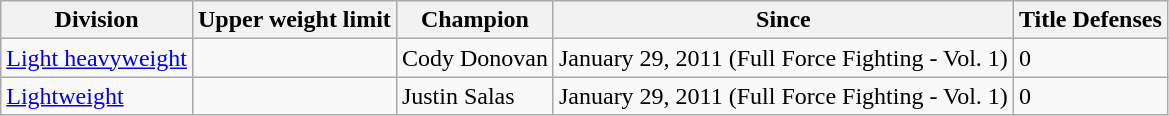<table class="wikitable">
<tr>
<th>Division</th>
<th>Upper weight limit</th>
<th>Champion</th>
<th>Since</th>
<th>Title Defenses</th>
</tr>
<tr>
<td><a href='#'>Light heavyweight</a></td>
<td></td>
<td>Cody Donovan</td>
<td>January 29, 2011 (Full Force Fighting - Vol. 1)</td>
<td>0</td>
</tr>
<tr>
<td><a href='#'>Lightweight</a></td>
<td></td>
<td>Justin Salas</td>
<td>January 29, 2011 (Full Force Fighting - Vol. 1)</td>
<td>0</td>
</tr>
</table>
